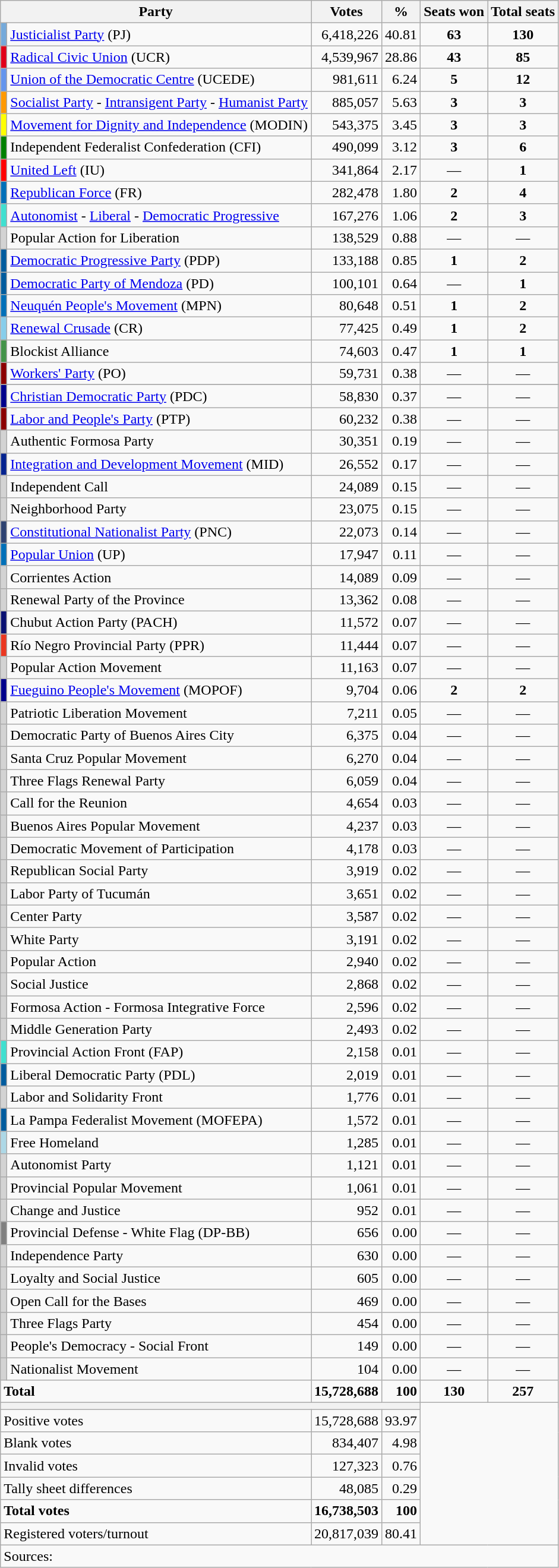<table class="wikitable" style="text-align:right;">
<tr>
<th colspan=2>Party</th>
<th>Votes</th>
<th>%</th>
<th>Seats won</th>
<th>Total seats</th>
</tr>
<tr>
<td bgcolor=#75AADB></td>
<td align=left><a href='#'>Justicialist Party</a> (PJ)</td>
<td>6,418,226</td>
<td>40.81</td>
<td align=center><strong>63</strong></td>
<td align=center><strong>130</strong></td>
</tr>
<tr>
<td bgcolor=#E10019></td>
<td align=left><a href='#'>Radical Civic Union</a> (UCR)</td>
<td>4,539,967</td>
<td>28.86</td>
<td align=center><strong>43</strong></td>
<td align=center><strong>85</strong></td>
</tr>
<tr>
<td bgcolor=#6495ED></td>
<td align=left><a href='#'>Union of the Democratic Centre</a> (UCEDE)</td>
<td>981,611</td>
<td>6.24</td>
<td align=center><strong>5</strong></td>
<td align=center><strong>12</strong></td>
</tr>
<tr>
<td bgcolor=#FF9900></td>
<td align=left><a href='#'>Socialist Party</a> - <a href='#'>Intransigent Party</a> - <a href='#'>Humanist Party</a></td>
<td>885,057</td>
<td>5.63</td>
<td align=center><strong>3</strong></td>
<td align=center><strong>3</strong></td>
</tr>
<tr>
<td bgcolor=yellow></td>
<td align=left><a href='#'>Movement for Dignity and Independence</a> (MODIN)</td>
<td>543,375</td>
<td>3.45</td>
<td align=center><strong>3</strong></td>
<td align=center><strong>3</strong></td>
</tr>
<tr>
<td bgcolor=green></td>
<td align=left>Independent Federalist Confederation (CFI)</td>
<td>490,099</td>
<td>3.12</td>
<td align=center><strong>3</strong></td>
<td align=center><strong>6</strong></td>
</tr>
<tr>
<td bgcolor=red></td>
<td align=left><a href='#'>United Left</a> (IU)</td>
<td>341,864</td>
<td>2.17</td>
<td align=center>—</td>
<td align=center><strong>1</strong></td>
</tr>
<tr>
<td bgcolor=#0070B8></td>
<td align=left><a href='#'>Republican Force</a> (FR)</td>
<td>282,478</td>
<td>1.80</td>
<td align=center><strong>2</strong></td>
<td align=center><strong>4</strong></td>
</tr>
<tr>
<td bgcolor=#40E0D0></td>
<td align=left><a href='#'>Autonomist</a> - <a href='#'>Liberal</a> - <a href='#'>Democratic Progressive</a></td>
<td>167,276</td>
<td>1.06</td>
<td align=center><strong>2</strong></td>
<td align=center><strong>3</strong></td>
</tr>
<tr>
<td bgcolor=lightgrey></td>
<td align=left>Popular Action for Liberation</td>
<td>138,529</td>
<td>0.88</td>
<td align=center>—</td>
<td align=center>—</td>
</tr>
<tr>
<td bgcolor=#005C9E></td>
<td align=left><a href='#'>Democratic Progressive Party</a> (PDP)</td>
<td>133,188</td>
<td>0.85</td>
<td align=center><strong>1</strong></td>
<td align=center><strong>2</strong></td>
</tr>
<tr>
<td bgcolor=#005C9E></td>
<td align=left><a href='#'>Democratic Party of Mendoza</a> (PD)</td>
<td>100,101</td>
<td>0.64</td>
<td align=center>—</td>
<td align=center><strong>1</strong></td>
</tr>
<tr>
<td bgcolor=#0070B8></td>
<td align=left><a href='#'>Neuquén People's Movement</a> (MPN)</td>
<td>80,648</td>
<td>0.51</td>
<td align=center><strong>1</strong></td>
<td align=center><strong>2</strong></td>
</tr>
<tr>
<td bgcolor=skyblue></td>
<td align=left><a href='#'>Renewal Crusade</a> (CR)</td>
<td>77,425</td>
<td>0.49</td>
<td align=center><strong>1</strong></td>
<td align=center><strong>2</strong></td>
</tr>
<tr>
<td bgcolor=#44944A></td>
<td align=left>Blockist Alliance</td>
<td>74,603</td>
<td>0.47</td>
<td align=center><strong>1</strong></td>
<td align=center><strong>1</strong></td>
</tr>
<tr>
<td bgcolor=darkred></td>
<td align=left><a href='#'>Workers' Party</a> (PO)</td>
<td>59,731</td>
<td>0.38</td>
<td align=center>—</td>
<td align=center>—</td>
</tr>
<tr>
</tr>
<tr>
<td bgcolor=darkblue></td>
<td align=left><a href='#'>Christian Democratic Party</a> (PDC)</td>
<td>58,830</td>
<td>0.37</td>
<td align=center>—</td>
<td align=center>—</td>
</tr>
<tr>
<td bgcolor=darkred></td>
<td align=left><a href='#'>Labor and People's Party</a> (PTP)</td>
<td>60,232</td>
<td>0.38</td>
<td align=center>—</td>
<td align=center>—</td>
</tr>
<tr>
<td bgcolor=lightgrey></td>
<td align=left>Authentic Formosa Party</td>
<td>30,351</td>
<td>0.19</td>
<td align=center>—</td>
<td align=center>—</td>
</tr>
<tr>
<td bgcolor=#05238F></td>
<td align=left><a href='#'>Integration and Development Movement</a> (MID)</td>
<td>26,552</td>
<td>0.17</td>
<td align=center>—</td>
<td align=center>—</td>
</tr>
<tr>
<td bgcolor=lightgrey></td>
<td align=left>Independent Call</td>
<td>24,089</td>
<td>0.15</td>
<td align=center>—</td>
<td align=center>—</td>
</tr>
<tr>
<td bgcolor=lightgrey></td>
<td align=left>Neighborhood Party</td>
<td>23,075</td>
<td>0.15</td>
<td align=center>—</td>
<td align=center>—</td>
</tr>
<tr>
<td bgcolor=#2E4371></td>
<td align=left><a href='#'>Constitutional Nationalist Party</a> (PNC)</td>
<td>22,073</td>
<td>0.14</td>
<td align=center>—</td>
<td align=center>—</td>
</tr>
<tr>
<td bgcolor=#0070B8></td>
<td align=left><a href='#'>Popular Union</a> (UP)</td>
<td>17,947</td>
<td>0.11</td>
<td align=center>—</td>
<td align=center>—</td>
</tr>
<tr>
<td bgcolor=lightgrey></td>
<td align=left>Corrientes Action</td>
<td>14,089</td>
<td>0.09</td>
<td align=center>—</td>
<td align=center>—</td>
</tr>
<tr>
<td bgcolor=lightgrey></td>
<td align=left>Renewal Party of the Province</td>
<td>13,362</td>
<td>0.08</td>
<td align=center>—</td>
<td align=center>—</td>
</tr>
<tr>
<td bgcolor=#0A1172></td>
<td align=left>Chubut Action Party (PACH)</td>
<td>11,572</td>
<td>0.07</td>
<td align=center>—</td>
<td align=center>—</td>
</tr>
<tr>
<td bgcolor=#EB3721></td>
<td align=left>Río Negro Provincial Party (PPR)</td>
<td>11,444</td>
<td>0.07</td>
<td align=center>—</td>
<td align=center>—</td>
</tr>
<tr>
<td bgcolor=lightgrey></td>
<td align=left>Popular Action Movement</td>
<td>11,163</td>
<td>0.07</td>
<td align=center>—</td>
<td align=center>—</td>
</tr>
<tr>
<td bgcolor=darkblue></td>
<td align=left><a href='#'>Fueguino People's Movement</a> (MOPOF)</td>
<td>9,704</td>
<td>0.06</td>
<td align=center><strong>2</strong></td>
<td align=center><strong>2</strong></td>
</tr>
<tr>
<td bgcolor=lightgrey></td>
<td align=left>Patriotic Liberation Movement</td>
<td>7,211</td>
<td>0.05</td>
<td align=center>—</td>
<td align=center>—</td>
</tr>
<tr>
<td bgcolor=lightgrey></td>
<td align=left>Democratic Party of Buenos Aires City</td>
<td>6,375</td>
<td>0.04</td>
<td align=center>—</td>
<td align=center>—</td>
</tr>
<tr>
<td bgcolor=lightgrey></td>
<td align=left>Santa Cruz Popular Movement</td>
<td>6,270</td>
<td>0.04</td>
<td align=center>—</td>
<td align=center>—</td>
</tr>
<tr>
<td bgcolor=lightgrey></td>
<td align=left>Three Flags Renewal Party</td>
<td>6,059</td>
<td>0.04</td>
<td align=center>—</td>
<td align=center>—</td>
</tr>
<tr>
<td bgcolor=lightgrey></td>
<td align=left>Call for the Reunion</td>
<td>4,654</td>
<td>0.03</td>
<td align=center>—</td>
<td align=center>—</td>
</tr>
<tr>
<td bgcolor=lightgrey></td>
<td align=left>Buenos Aires Popular Movement</td>
<td>4,237</td>
<td>0.03</td>
<td align=center>—</td>
<td align=center>—</td>
</tr>
<tr>
<td bgcolor=lightgrey></td>
<td align=left>Democratic Movement of Participation</td>
<td>4,178</td>
<td>0.03</td>
<td align=center>—</td>
<td align=center>—</td>
</tr>
<tr>
<td bgcolor=lightgrey></td>
<td align=left>Republican Social Party</td>
<td>3,919</td>
<td>0.02</td>
<td align=center>—</td>
<td align=center>—</td>
</tr>
<tr>
<td bgcolor=lightgrey></td>
<td align=left>Labor Party of Tucumán</td>
<td>3,651</td>
<td>0.02</td>
<td align=center>—</td>
<td align=center>—</td>
</tr>
<tr>
<td bgcolor=lightgrey></td>
<td align=left>Center Party</td>
<td>3,587</td>
<td>0.02</td>
<td align=center>—</td>
<td align=center>—</td>
</tr>
<tr>
<td bgcolor=lightgrey></td>
<td align=left>White Party</td>
<td>3,191</td>
<td>0.02</td>
<td align=center>—</td>
<td align=center>—</td>
</tr>
<tr>
<td bgcolor=lightgrey></td>
<td align=left>Popular Action</td>
<td>2,940</td>
<td>0.02</td>
<td align=center>—</td>
<td align=center>—</td>
</tr>
<tr>
<td bgcolor=lightgrey></td>
<td align=left>Social Justice</td>
<td>2,868</td>
<td>0.02</td>
<td align=center>—</td>
<td align=center>—</td>
</tr>
<tr>
<td bgcolor=lightgrey></td>
<td align=left>Formosa Action - Formosa Integrative Force</td>
<td>2,596</td>
<td>0.02</td>
<td align=center>—</td>
<td align=center>—</td>
</tr>
<tr>
<td bgcolor=lightgrey></td>
<td align=left>Middle Generation Party</td>
<td>2,493</td>
<td>0.02</td>
<td align=center>—</td>
<td align=center>—</td>
</tr>
<tr>
<td bgcolor=#40e0d0></td>
<td align=left>Provincial Action Front (FAP)</td>
<td>2,158</td>
<td>0.01</td>
<td align=center>—</td>
<td align=center>—</td>
</tr>
<tr>
<td bgcolor=#005C9E></td>
<td align=left>Liberal Democratic Party (PDL)</td>
<td>2,019</td>
<td>0.01</td>
<td align=center>—</td>
<td align=center>—</td>
</tr>
<tr>
<td bgcolor=lightgrey></td>
<td align=left>Labor and Solidarity Front</td>
<td>1,776</td>
<td>0.01</td>
<td align=center>—</td>
<td align=center>—</td>
</tr>
<tr>
<td bgcolor=#005C9E></td>
<td align=left>La Pampa Federalist Movement (MOFEPA)</td>
<td>1,572</td>
<td>0.01</td>
<td align=center>—</td>
<td align=center>—</td>
</tr>
<tr>
<td bgcolor=lightblue></td>
<td align=left>Free Homeland</td>
<td>1,285</td>
<td>0.01</td>
<td align=center>—</td>
<td align=center>—</td>
</tr>
<tr>
<td bgcolor=lightgrey></td>
<td align=left>Autonomist Party</td>
<td>1,121</td>
<td>0.01</td>
<td align=center>—</td>
<td align=center>—</td>
</tr>
<tr>
<td bgcolor=lightgrey></td>
<td align=left>Provincial Popular Movement</td>
<td>1,061</td>
<td>0.01</td>
<td align=center>—</td>
<td align=center>—</td>
</tr>
<tr>
<td bgcolor=lightgrey></td>
<td align=left>Change and Justice</td>
<td>952</td>
<td>0.01</td>
<td align=center>—</td>
<td align=center>—</td>
</tr>
<tr>
<td bgcolor=grey></td>
<td align=left>Provincial Defense - White Flag (DP-BB)</td>
<td>656</td>
<td>0.00</td>
<td align=center>—</td>
<td align=center>—</td>
</tr>
<tr>
<td bgcolor=lightgrey></td>
<td align=left>Independence Party</td>
<td>630</td>
<td>0.00</td>
<td align=center>—</td>
<td align=center>—</td>
</tr>
<tr>
<td bgcolor=lightgrey></td>
<td align=left>Loyalty and Social Justice</td>
<td>605</td>
<td>0.00</td>
<td align=center>—</td>
<td align=center>—</td>
</tr>
<tr>
<td bgcolor=lightgrey></td>
<td align=left>Open Call for the Bases</td>
<td>469</td>
<td>0.00</td>
<td align=center>—</td>
<td align=center>—</td>
</tr>
<tr>
<td bgcolor=lightgrey></td>
<td align=left>Three Flags Party</td>
<td>454</td>
<td>0.00</td>
<td align=center>—</td>
<td align=center>—</td>
</tr>
<tr>
<td bgcolor=lightgrey></td>
<td align=left>People's Democracy - Social Front</td>
<td>149</td>
<td>0.00</td>
<td align=center>—</td>
<td align=center>—</td>
</tr>
<tr>
<td bgcolor=lightgrey></td>
<td align=left>Nationalist Movement</td>
<td>104</td>
<td>0.00</td>
<td align=center>—</td>
<td align=center>—</td>
</tr>
<tr style="font-weight:bold">
<td colspan=2 align=left>Total</td>
<td>15,728,688</td>
<td>100</td>
<td align=center><strong>130</strong></td>
<td align=center><strong>257</strong></td>
</tr>
<tr>
<th colspan=4></th>
<td rowspan=7 colspan=2></td>
</tr>
<tr>
<td align=left colspan=2>Positive votes</td>
<td>15,728,688</td>
<td>93.97</td>
</tr>
<tr>
<td align=left colspan=2>Blank votes</td>
<td>834,407</td>
<td>4.98</td>
</tr>
<tr>
<td align=left colspan=2>Invalid votes</td>
<td>127,323</td>
<td>0.76</td>
</tr>
<tr>
<td align=left colspan=2>Tally sheet differences</td>
<td>48,085</td>
<td>0.29</td>
</tr>
<tr style="font-weight:bold">
<td align=left colspan=2>Total votes</td>
<td>16,738,503</td>
<td>100</td>
</tr>
<tr>
<td align=left colspan=2>Registered voters/turnout</td>
<td>20,817,039</td>
<td>80.41</td>
</tr>
<tr>
<td colspan=6 align=left>Sources:</td>
</tr>
</table>
